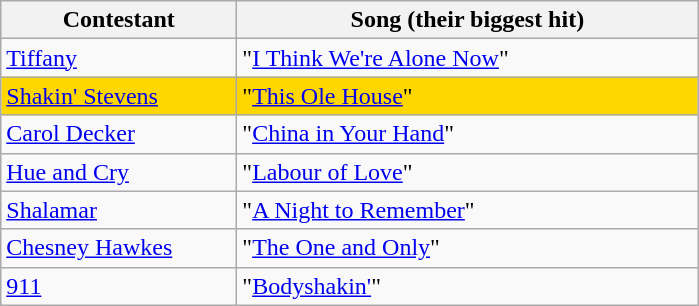<table class="wikitable">
<tr>
<th style="width:150px;">Contestant</th>
<th style="width:300px;">Song (their biggest hit)</th>
</tr>
<tr>
<td><a href='#'>Tiffany</a></td>
<td>"<a href='#'>I Think We're Alone Now</a>"</td>
</tr>
<tr style="background:gold;">
<td><a href='#'>Shakin' Stevens</a></td>
<td>"<a href='#'>This Ole House</a>"</td>
</tr>
<tr>
<td><a href='#'>Carol Decker</a></td>
<td>"<a href='#'>China in Your Hand</a>"</td>
</tr>
<tr>
<td><a href='#'>Hue and Cry</a></td>
<td>"<a href='#'>Labour of Love</a>"</td>
</tr>
<tr>
<td><a href='#'>Shalamar</a></td>
<td>"<a href='#'>A Night to Remember</a>"</td>
</tr>
<tr>
<td><a href='#'>Chesney Hawkes</a></td>
<td>"<a href='#'>The One and Only</a>"</td>
</tr>
<tr>
<td><a href='#'>911</a></td>
<td>"<a href='#'>Bodyshakin'</a>"</td>
</tr>
</table>
